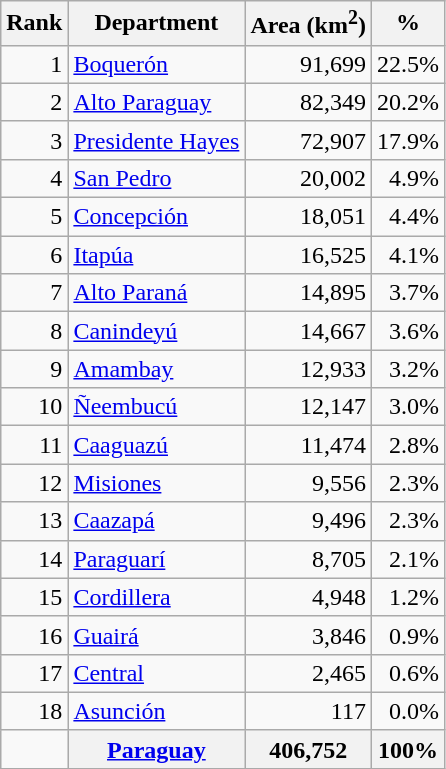<table class="wikitable">
<tr>
<th>Rank</th>
<th>Department</th>
<th>Area (km<sup>2</sup>)</th>
<th>%</th>
</tr>
<tr>
<td align=right>1</td>
<td><a href='#'>Boquerón</a></td>
<td align=right>91,699</td>
<td align=right>22.5%</td>
</tr>
<tr>
<td align=right>2</td>
<td><a href='#'>Alto Paraguay</a></td>
<td align=right>82,349</td>
<td align=right>20.2%</td>
</tr>
<tr>
<td align=right>3</td>
<td><a href='#'>Presidente Hayes</a></td>
<td align=right>72,907</td>
<td align=right>17.9%</td>
</tr>
<tr>
<td align=right>4</td>
<td><a href='#'>San Pedro</a></td>
<td align=right>20,002</td>
<td align=right>4.9%</td>
</tr>
<tr>
<td align=right>5</td>
<td><a href='#'>Concepción</a></td>
<td align=right>18,051</td>
<td align=right>4.4%</td>
</tr>
<tr>
<td align=right>6</td>
<td><a href='#'>Itapúa</a></td>
<td align=right>16,525</td>
<td align=right>4.1%</td>
</tr>
<tr>
<td align=right>7</td>
<td><a href='#'>Alto Paraná</a></td>
<td align=right>14,895</td>
<td align=right>3.7%</td>
</tr>
<tr>
<td align=right>8</td>
<td><a href='#'>Canindeyú</a></td>
<td align=right>14,667</td>
<td align=right>3.6%</td>
</tr>
<tr>
<td align=right>9</td>
<td><a href='#'>Amambay</a></td>
<td align=right>12,933</td>
<td align=right>3.2%</td>
</tr>
<tr>
<td align=right>10</td>
<td><a href='#'>Ñeembucú</a></td>
<td align=right>12,147</td>
<td align=right>3.0%</td>
</tr>
<tr>
<td align=right>11</td>
<td><a href='#'>Caaguazú</a></td>
<td align=right>11,474</td>
<td align=right>2.8%</td>
</tr>
<tr>
<td align=right>12</td>
<td><a href='#'>Misiones</a></td>
<td align=right>9,556</td>
<td align=right>2.3%</td>
</tr>
<tr>
<td align=right>13</td>
<td><a href='#'>Caazapá</a></td>
<td align=right>9,496</td>
<td align=right>2.3%</td>
</tr>
<tr>
<td align=right>14</td>
<td><a href='#'>Paraguarí</a></td>
<td align=right>8,705</td>
<td align=right>2.1%</td>
</tr>
<tr>
<td align=right>15</td>
<td><a href='#'>Cordillera</a></td>
<td align=right>4,948</td>
<td align=right>1.2%</td>
</tr>
<tr>
<td align=right>16</td>
<td><a href='#'>Guairá</a></td>
<td align=right>3,846</td>
<td align=right>0.9%</td>
</tr>
<tr>
<td align=right>17</td>
<td><a href='#'>Central</a></td>
<td align=right>2,465</td>
<td align=right>0.6%</td>
</tr>
<tr>
<td align=right>18</td>
<td><a href='#'>Asunción</a></td>
<td align=right>117</td>
<td align=right>0.0%</td>
</tr>
<tr>
<td></td>
<th><a href='#'>Paraguay</a></th>
<th align=right>406,752</th>
<th align=right>100%</th>
</tr>
</table>
